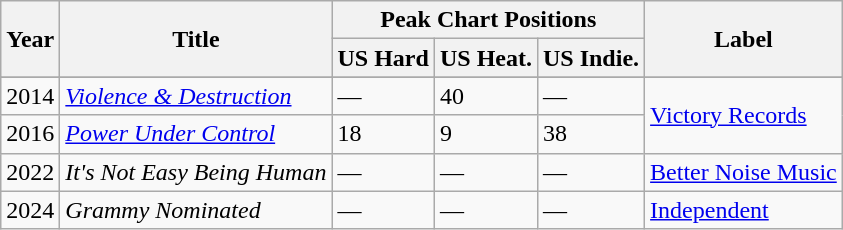<table class="wikitable">
<tr>
<th rowspan="2">Year</th>
<th rowspan="2">Title</th>
<th colspan="3">Peak Chart Positions</th>
<th rowspan="2">Label</th>
</tr>
<tr>
<th>US Hard</th>
<th>US Heat.</th>
<th>US Indie.</th>
</tr>
<tr>
</tr>
<tr>
<td>2014</td>
<td><em><a href='#'>Violence & Destruction</a></em></td>
<td>—</td>
<td>40</td>
<td>—</td>
<td rowspan="2"><a href='#'>Victory Records</a></td>
</tr>
<tr>
<td>2016</td>
<td><em><a href='#'>Power Under Control</a></em></td>
<td>18</td>
<td>9</td>
<td>38</td>
</tr>
<tr>
<td>2022</td>
<td><em>It's Not Easy Being Human</em></td>
<td>—</td>
<td>—</td>
<td>—</td>
<td><a href='#'>Better Noise Music</a></td>
</tr>
<tr>
<td>2024</td>
<td><em>Grammy Nominated</em></td>
<td>—</td>
<td>—</td>
<td>—</td>
<td><a href='#'>Independent</a></td>
</tr>
</table>
